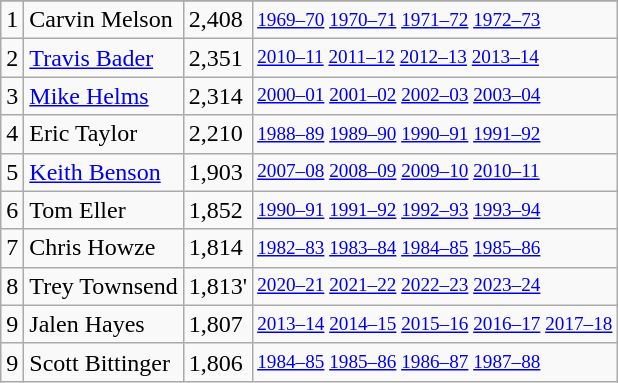<table class="wikitable">
<tr>
</tr>
<tr>
<td>1</td>
<td>Carvin Melson</td>
<td>2,408</td>
<td style="font-size:80%;"><a href='#'>1969–70</a> <a href='#'>1970–71</a> <a href='#'>1971–72</a> <a href='#'>1972–73</a></td>
</tr>
<tr>
<td>2</td>
<td><a href='#'>Travis Bader</a></td>
<td>2,351</td>
<td style="font-size:80%;"><a href='#'>2010–11</a> <a href='#'>2011–12</a> <a href='#'>2012–13</a> <a href='#'>2013–14</a></td>
</tr>
<tr>
<td>3</td>
<td><a href='#'>Mike Helms</a></td>
<td>2,314</td>
<td style="font-size:80%;"><a href='#'>2000–01</a> <a href='#'>2001–02</a> <a href='#'>2002–03</a> <a href='#'>2003–04</a></td>
</tr>
<tr>
<td>4</td>
<td>Eric Taylor</td>
<td>2,210</td>
<td style="font-size:80%;"><a href='#'>1988–89</a> <a href='#'>1989–90</a> <a href='#'>1990–91</a> <a href='#'>1991–92</a></td>
</tr>
<tr>
<td>5</td>
<td><a href='#'>Keith Benson</a></td>
<td>1,903</td>
<td style="font-size:80%;"><a href='#'>2007–08</a> <a href='#'>2008–09</a> <a href='#'>2009–10</a> <a href='#'>2010–11</a></td>
</tr>
<tr>
<td>6</td>
<td>Tom Eller</td>
<td>1,852</td>
<td style="font-size:80%;"><a href='#'>1990–91</a> <a href='#'>1991–92</a> <a href='#'>1992–93</a> <a href='#'>1993–94</a></td>
</tr>
<tr>
<td>7</td>
<td>Chris Howze</td>
<td>1,814</td>
<td style="font-size:80%;"><a href='#'>1982–83</a> <a href='#'>1983–84</a> <a href='#'>1984–85</a> <a href='#'>1985–86</a></td>
</tr>
<tr>
<td>8</td>
<td>Trey Townsend</td>
<td>1,813'</td>
<td style="font-size:80%;"><a href='#'>2020–21</a> <a href='#'>2021–22</a> <a href='#'>2022–23</a> <a href='#'>2023–24</a></td>
</tr>
<tr>
<td>9</td>
<td>Jalen Hayes</td>
<td>1,807</td>
<td style="font-size:80%;"><a href='#'>2013–14</a> <a href='#'>2014–15</a> <a href='#'>2015–16</a> <a href='#'>2016–17</a> <a href='#'>2017–18</a></td>
</tr>
<tr>
<td>9</td>
<td>Scott Bittinger</td>
<td>1,806</td>
<td style="font-size:80%;"><a href='#'>1984–85</a> <a href='#'>1985–86</a> <a href='#'>1986–87</a> <a href='#'>1987–88</a></td>
</tr>
</table>
